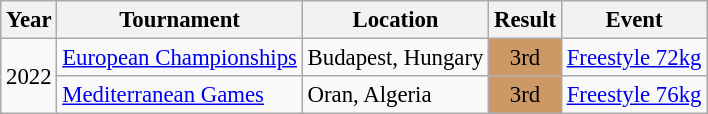<table class="wikitable" style="font-size:95%;">
<tr>
<th>Year</th>
<th>Tournament</th>
<th>Location</th>
<th>Result</th>
<th>Event</th>
</tr>
<tr>
<td rowspan=2>2022</td>
<td><a href='#'>European Championships</a></td>
<td>Budapest, Hungary</td>
<td align="center" bgcolor="cc9966">3rd</td>
<td><a href='#'>Freestyle 72kg</a></td>
</tr>
<tr>
<td><a href='#'>Mediterranean Games</a></td>
<td>Oran, Algeria</td>
<td align="center" bgcolor="cc9966">3rd</td>
<td><a href='#'>Freestyle 76kg</a></td>
</tr>
</table>
